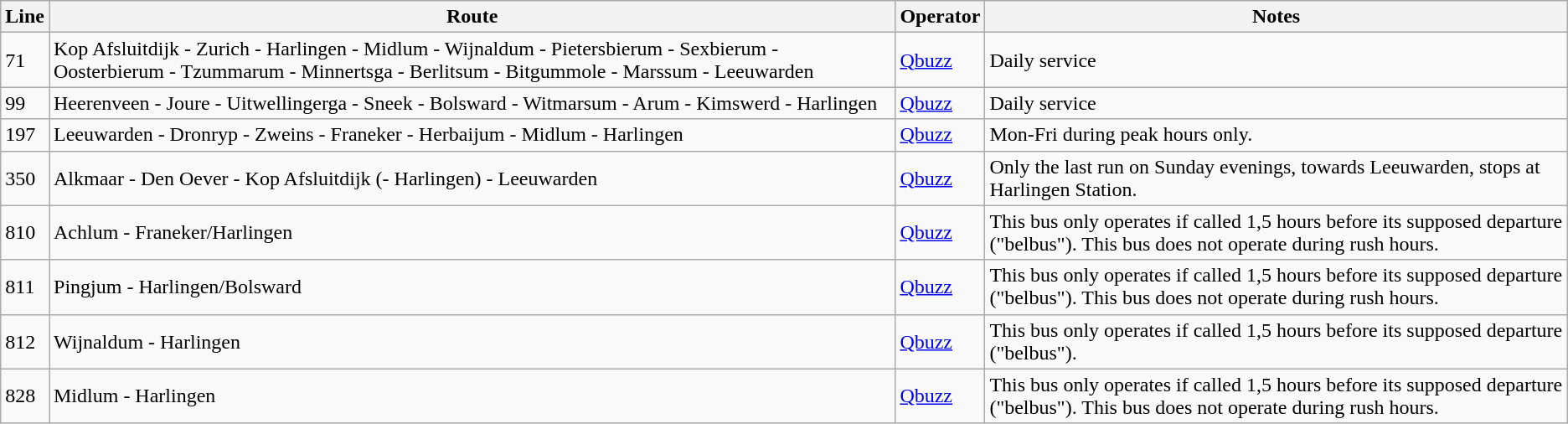<table class="wikitable">
<tr>
<th>Line</th>
<th>Route</th>
<th>Operator</th>
<th>Notes</th>
</tr>
<tr>
<td>71</td>
<td>Kop Afsluitdijk - Zurich - Harlingen - Midlum - Wijnaldum - Pietersbierum - Sexbierum - Oosterbierum - Tzummarum - Minnertsga - Berlitsum - Bitgummole - Marssum - Leeuwarden</td>
<td><a href='#'>Qbuzz</a></td>
<td>Daily service</td>
</tr>
<tr>
<td>99</td>
<td>Heerenveen - Joure - Uitwellingerga - Sneek - Bolsward - Witmarsum - Arum - Kimswerd - Harlingen</td>
<td><a href='#'>Qbuzz</a></td>
<td>Daily service</td>
</tr>
<tr>
<td>197</td>
<td>Leeuwarden - Dronryp - Zweins - Franeker - Herbaijum - Midlum - Harlingen</td>
<td><a href='#'>Qbuzz</a></td>
<td>Mon-Fri during peak hours only.</td>
</tr>
<tr>
<td>350</td>
<td>Alkmaar - Den Oever - Kop Afsluitdijk (- Harlingen) - Leeuwarden</td>
<td><a href='#'>Qbuzz</a></td>
<td>Only the last run on Sunday evenings, towards Leeuwarden, stops at Harlingen Station.</td>
</tr>
<tr>
<td>810</td>
<td>Achlum - Franeker/Harlingen</td>
<td><a href='#'>Qbuzz</a></td>
<td>This bus only operates if called 1,5 hours before its supposed departure ("belbus"). This bus does not operate during rush hours.</td>
</tr>
<tr>
<td>811</td>
<td>Pingjum - Harlingen/Bolsward</td>
<td><a href='#'>Qbuzz</a></td>
<td>This bus only operates if called 1,5 hours before its supposed departure ("belbus"). This bus does not operate during rush hours.</td>
</tr>
<tr>
<td>812</td>
<td>Wijnaldum - Harlingen</td>
<td><a href='#'>Qbuzz</a></td>
<td>This bus only operates if called 1,5 hours before its supposed departure ("belbus").</td>
</tr>
<tr>
<td>828</td>
<td>Midlum - Harlingen</td>
<td><a href='#'>Qbuzz</a></td>
<td>This bus only operates if called 1,5 hours before its supposed departure ("belbus"). This bus does not operate during rush hours.</td>
</tr>
</table>
